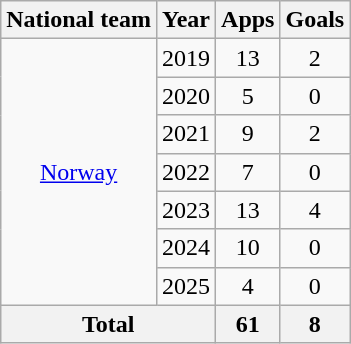<table class="wikitable" style="text-align:center">
<tr>
<th>National team</th>
<th>Year</th>
<th>Apps</th>
<th>Goals</th>
</tr>
<tr>
<td rowspan="7"><a href='#'>Norway</a></td>
<td>2019</td>
<td>13</td>
<td>2</td>
</tr>
<tr>
<td>2020</td>
<td>5</td>
<td>0</td>
</tr>
<tr>
<td>2021</td>
<td>9</td>
<td>2</td>
</tr>
<tr>
<td>2022</td>
<td>7</td>
<td>0</td>
</tr>
<tr>
<td>2023</td>
<td>13</td>
<td>4</td>
</tr>
<tr>
<td>2024</td>
<td>10</td>
<td>0</td>
</tr>
<tr>
<td>2025</td>
<td>4</td>
<td>0</td>
</tr>
<tr>
<th colspan="2">Total</th>
<th>61</th>
<th>8</th>
</tr>
</table>
